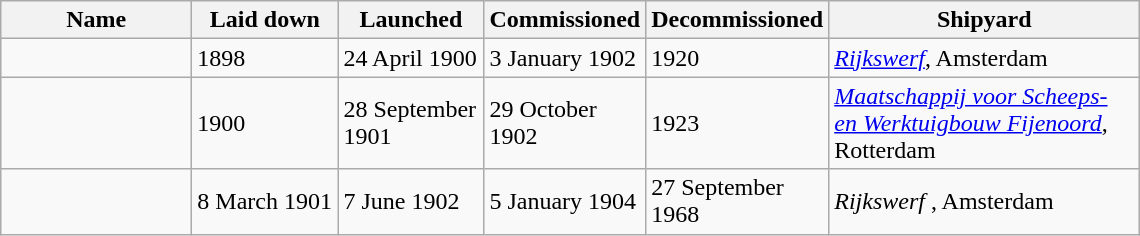<table class="wikitable">
<tr>
<th width="120">Name</th>
<th width="90">Laid down</th>
<th width="90">Launched</th>
<th width="90">Commissioned</th>
<th width="90">Decommissioned</th>
<th width="200">Shipyard</th>
</tr>
<tr>
<td></td>
<td>1898</td>
<td>24 April 1900</td>
<td>3 January 1902</td>
<td>1920</td>
<td><em><a href='#'>Rijkswerf</a></em>, Amsterdam</td>
</tr>
<tr>
<td></td>
<td>1900</td>
<td>28 September 1901</td>
<td>29 October 1902</td>
<td>1923</td>
<td><a href='#'><em>Maatschappij voor Scheeps- en Werktuigbouw Fijenoord</em></a>, Rotterdam</td>
</tr>
<tr>
<td></td>
<td>8 March 1901</td>
<td>7 June 1902</td>
<td>5 January 1904</td>
<td>27 September 1968</td>
<td><em>Rijkswerf </em>, Amsterdam</td>
</tr>
</table>
